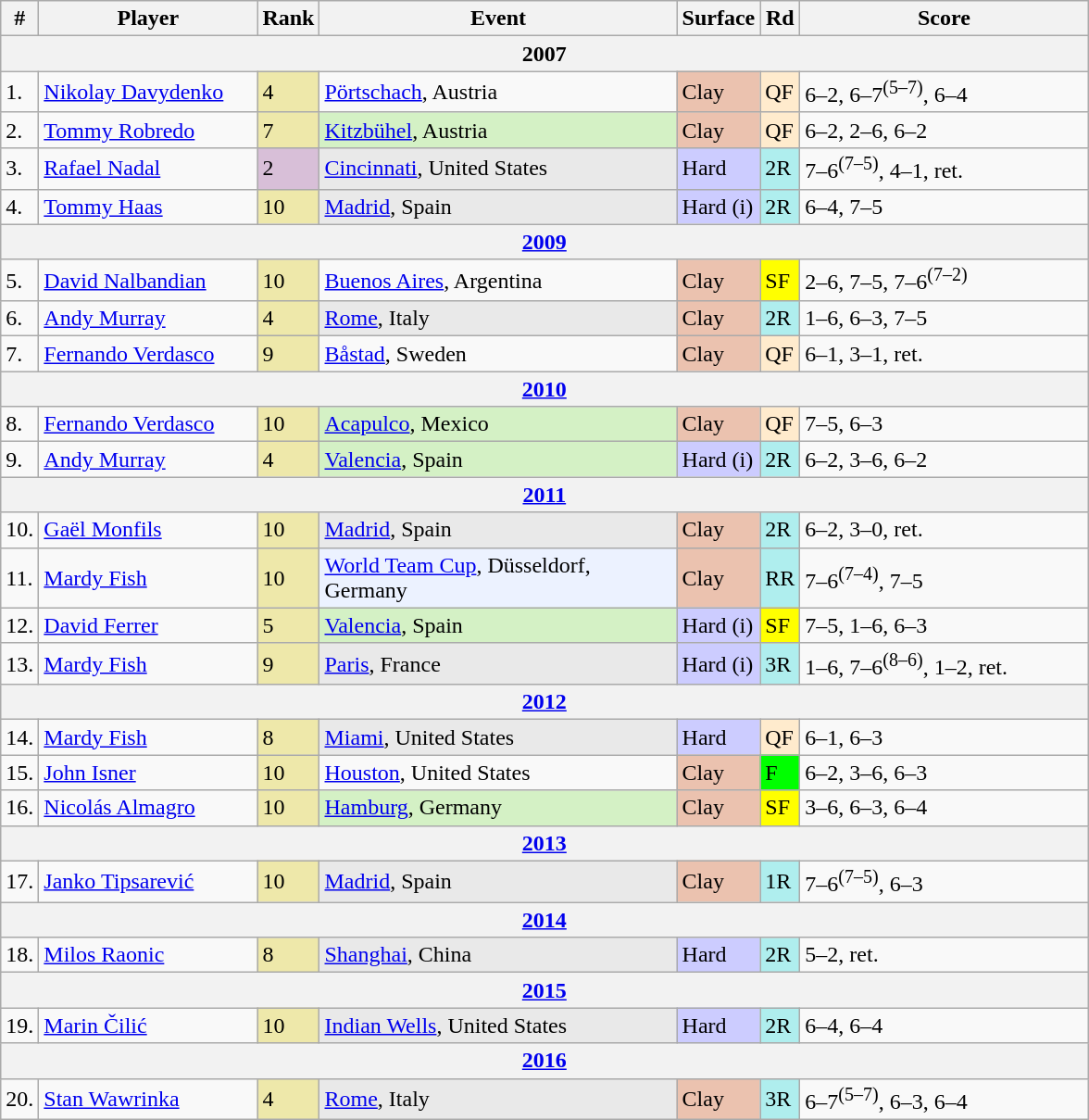<table class="wikitable sortable">
<tr>
<th>#</th>
<th width=150>Player</th>
<th>Rank</th>
<th width=250>Event</th>
<th>Surface</th>
<th>Rd</th>
<th width=200>Score</th>
</tr>
<tr>
<th colspan=7>2007</th>
</tr>
<tr>
<td>1.</td>
<td> <a href='#'>Nikolay Davydenko</a></td>
<td bgcolor=EEE8AA>4</td>
<td><a href='#'>Pörtschach</a>, Austria</td>
<td bgcolor=#ebc2af>Clay</td>
<td bgcolor=ffebcd>QF</td>
<td>6–2, 6–7<sup>(5–7)</sup>, 6–4</td>
</tr>
<tr>
<td>2.</td>
<td> <a href='#'>Tommy Robredo</a></td>
<td bgcolor=EEE8AA>7</td>
<td bgcolor=d4f1c5><a href='#'>Kitzbühel</a>, Austria</td>
<td bgcolor=#ebc2af>Clay</td>
<td bgcolor=ffebcd>QF</td>
<td>6–2, 2–6, 6–2</td>
</tr>
<tr>
<td>3.</td>
<td> <a href='#'>Rafael Nadal</a></td>
<td bgcolor=thistle>2</td>
<td bgcolor=e9e9e9><a href='#'>Cincinnati</a>, United States</td>
<td bgcolor=CCCCFF>Hard</td>
<td bgcolor=afeeee>2R</td>
<td>7–6<sup>(7–5)</sup>, 4–1, ret.</td>
</tr>
<tr>
<td>4.</td>
<td> <a href='#'>Tommy Haas</a></td>
<td bgcolor=EEE8AA>10</td>
<td bgcolor=e9e9e9><a href='#'>Madrid</a>, Spain</td>
<td bgcolor=CCCCFF>Hard (i)</td>
<td bgcolor=afeeee>2R</td>
<td>6–4, 7–5</td>
</tr>
<tr>
<th colspan=7><a href='#'>2009</a></th>
</tr>
<tr>
<td>5.</td>
<td> <a href='#'>David Nalbandian</a></td>
<td bgcolor=EEE8AA>10</td>
<td><a href='#'>Buenos Aires</a>, Argentina</td>
<td bgcolor=#ebc2af>Clay</td>
<td bgcolor=yellow>SF</td>
<td>2–6, 7–5, 7–6<sup>(7–2)</sup></td>
</tr>
<tr>
<td>6.</td>
<td> <a href='#'>Andy Murray</a></td>
<td bgcolor=EEE8AA>4</td>
<td bgcolor=e9e9e9><a href='#'>Rome</a>, Italy</td>
<td bgcolor=#ebc2af>Clay</td>
<td bgcolor=afeeee>2R</td>
<td>1–6, 6–3, 7–5</td>
</tr>
<tr>
<td>7.</td>
<td> <a href='#'>Fernando Verdasco</a></td>
<td bgcolor=EEE8AA>9</td>
<td><a href='#'>Båstad</a>, Sweden</td>
<td bgcolor=#ebc2af>Clay</td>
<td bgcolor=ffebcd>QF</td>
<td>6–1, 3–1, ret.</td>
</tr>
<tr>
<th colspan=7><a href='#'>2010</a></th>
</tr>
<tr>
<td>8.</td>
<td> <a href='#'>Fernando Verdasco</a></td>
<td bgcolor=EEE8AA>10</td>
<td bgcolor=d4f1c5><a href='#'>Acapulco</a>, Mexico</td>
<td bgcolor=#ebc2af>Clay</td>
<td bgcolor=ffebcd>QF</td>
<td>7–5, 6–3</td>
</tr>
<tr>
<td>9.</td>
<td> <a href='#'>Andy Murray</a></td>
<td bgcolor=EEE8AA>4</td>
<td bgcolor=d4f1c5><a href='#'>Valencia</a>, Spain</td>
<td bgcolor=CCCCFF>Hard (i)</td>
<td bgcolor=afeeee>2R</td>
<td>6–2, 3–6, 6–2</td>
</tr>
<tr>
<th colspan=7><a href='#'>2011</a></th>
</tr>
<tr>
<td>10.</td>
<td> <a href='#'>Gaël Monfils</a></td>
<td bgcolor=EEE8AA>10</td>
<td bgcolor=e9e9e9><a href='#'>Madrid</a>, Spain</td>
<td bgcolor=#ebc2af>Clay</td>
<td bgcolor=afeeee>2R</td>
<td>6–2, 3–0, ret.</td>
</tr>
<tr>
<td>11.</td>
<td> <a href='#'>Mardy Fish</a></td>
<td bgcolor=EEE8AA>10</td>
<td bgcolor=ECF2FF><a href='#'>World Team Cup</a>, Düsseldorf, Germany</td>
<td bgcolor=#ebc2af>Clay</td>
<td bgcolor=afeeee>RR</td>
<td>7–6<sup>(7–4)</sup>, 7–5</td>
</tr>
<tr>
<td>12.</td>
<td> <a href='#'>David Ferrer</a></td>
<td bgcolor=EEE8AA>5</td>
<td bgcolor=d4f1c5><a href='#'>Valencia</a>, Spain</td>
<td bgcolor=CCCCFF>Hard (i)</td>
<td bgcolor=yellow>SF</td>
<td>7–5, 1–6, 6–3</td>
</tr>
<tr>
<td>13.</td>
<td> <a href='#'>Mardy Fish</a></td>
<td bgcolor=EEE8AA>9</td>
<td bgcolor=e9e9e9><a href='#'>Paris</a>, France</td>
<td bgcolor=CCCCFF>Hard (i)</td>
<td bgcolor=afeeee>3R</td>
<td>1–6, 7–6<sup>(8–6)</sup>, 1–2, ret.</td>
</tr>
<tr>
<th colspan=7><a href='#'>2012</a></th>
</tr>
<tr>
<td>14.</td>
<td> <a href='#'>Mardy Fish</a></td>
<td bgcolor=EEE8AA>8</td>
<td bgcolor=e9e9e9><a href='#'>Miami</a>, United States</td>
<td bgcolor=CCCCFF>Hard</td>
<td bgcolor=ffebcd>QF</td>
<td>6–1, 6–3</td>
</tr>
<tr>
<td>15.</td>
<td> <a href='#'>John Isner</a></td>
<td bgcolor=EEE8AA>10</td>
<td><a href='#'>Houston</a>, United States</td>
<td bgcolor=#ebc2af>Clay</td>
<td bgcolor=lime>F</td>
<td>6–2, 3–6, 6–3</td>
</tr>
<tr>
<td>16.</td>
<td> <a href='#'>Nicolás Almagro</a></td>
<td bgcolor=EEE8AA>10</td>
<td bgcolor=d4f1c5><a href='#'>Hamburg</a>, Germany</td>
<td bgcolor=#ebc2af>Clay</td>
<td bgcolor=yellow>SF</td>
<td>3–6, 6–3, 6–4</td>
</tr>
<tr>
<th colspan=7><a href='#'>2013</a></th>
</tr>
<tr>
<td>17.</td>
<td> <a href='#'>Janko Tipsarević</a></td>
<td bgcolor=EEE8AA>10</td>
<td bgcolor=e9e9e9><a href='#'>Madrid</a>, Spain</td>
<td bgcolor=#ebc2af>Clay</td>
<td bgcolor=afeeee>1R</td>
<td>7–6<sup>(7–5)</sup>, 6–3</td>
</tr>
<tr>
<th colspan=7><a href='#'>2014</a></th>
</tr>
<tr>
<td>18.</td>
<td> <a href='#'>Milos Raonic</a></td>
<td bgcolor=EEE8AA>8</td>
<td bgcolor=e9e9e9><a href='#'>Shanghai</a>, China</td>
<td bgcolor=CCCCFF>Hard</td>
<td bgcolor=afeeee>2R</td>
<td>5–2, ret.</td>
</tr>
<tr>
<th colspan=7><a href='#'>2015</a></th>
</tr>
<tr>
<td>19.</td>
<td> <a href='#'>Marin Čilić</a></td>
<td bgcolor=EEE8AA>10</td>
<td bgcolor=e9e9e9><a href='#'>Indian Wells</a>, United States</td>
<td bgcolor=CCCCFF>Hard</td>
<td bgcolor=afeeee>2R</td>
<td>6–4, 6–4</td>
</tr>
<tr>
<th colspan=7><a href='#'>2016</a></th>
</tr>
<tr>
<td>20.</td>
<td> <a href='#'>Stan Wawrinka</a></td>
<td bgcolor=EEE8AA>4</td>
<td bgcolor=e9e9e9><a href='#'>Rome</a>, Italy</td>
<td bgcolor=#ebc2af>Clay</td>
<td bgcolor=afeeee>3R</td>
<td>6–7<sup>(5–7)</sup>, 6–3, 6–4</td>
</tr>
</table>
